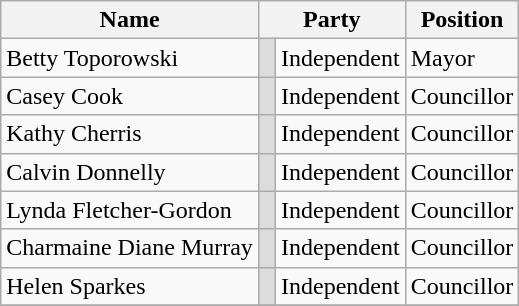<table class="wikitable sortable">
<tr>
<th>Name</th>
<th colspan="2">Party</th>
<th>Position</th>
</tr>
<tr>
<td data-sort-value="Toporowski, Betty">Betty Toporowski</td>
<td style="background:gainsboro;"> </td>
<td>Independent</td>
<td>Mayor</td>
</tr>
<tr>
<td data-sort-value="Cook, Casey">Casey Cook</td>
<td style="background:gainsboro;"> </td>
<td>Independent</td>
<td>Councillor</td>
</tr>
<tr>
<td data-sort-value="Cherris, Kathy">Kathy Cherris</td>
<td style="background:gainsboro;"> </td>
<td>Independent</td>
<td>Councillor</td>
</tr>
<tr>
<td data-sort-value="Donnelly, Calvin">Calvin Donnelly</td>
<td style="background:gainsboro;"> </td>
<td>Independent</td>
<td>Councillor</td>
</tr>
<tr>
<td data-sort-value="Fletcher-Gordon, Lynda">Lynda Fletcher-Gordon</td>
<td style="background:gainsboro;"> </td>
<td>Independent</td>
<td>Councillor</td>
</tr>
<tr>
<td data-sort-value="Murray, Charmaine Diane">Charmaine Diane Murray</td>
<td style="background:gainsboro;"> </td>
<td>Independent</td>
<td>Councillor</td>
</tr>
<tr>
<td data-sort-value=Sparkes, Helen">Helen Sparkes</td>
<td style="background:gainsboro;"> </td>
<td>Independent</td>
<td>Councillor</td>
</tr>
<tr>
</tr>
</table>
